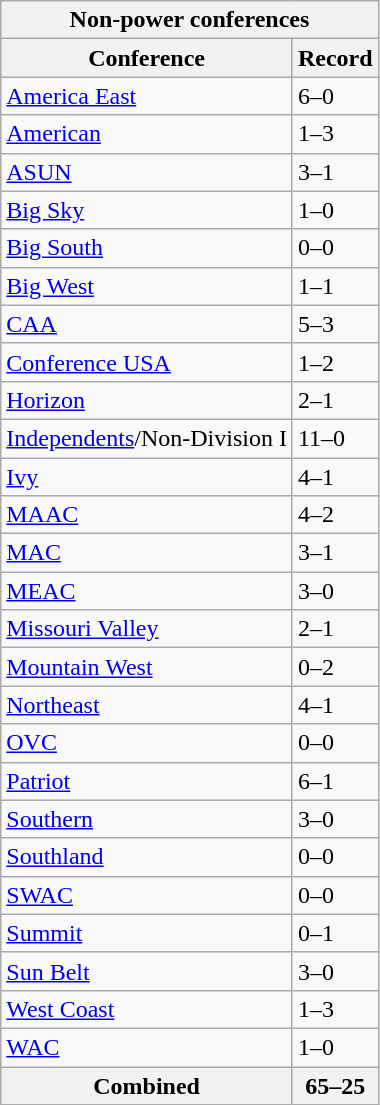<table class="wikitable">
<tr>
<th colspan="2">Non-power conferences</th>
</tr>
<tr>
<th>Conference</th>
<th>Record</th>
</tr>
<tr>
<td><a href='#'>America East</a></td>
<td>6–0</td>
</tr>
<tr>
<td><a href='#'>American</a></td>
<td>1–3</td>
</tr>
<tr>
<td><a href='#'>ASUN</a></td>
<td>3–1</td>
</tr>
<tr>
<td><a href='#'>Big Sky</a></td>
<td>1–0</td>
</tr>
<tr>
<td><a href='#'>Big South</a></td>
<td>0–0</td>
</tr>
<tr>
<td><a href='#'>Big West</a></td>
<td>1–1</td>
</tr>
<tr>
<td><a href='#'>CAA</a></td>
<td>5–3</td>
</tr>
<tr>
<td><a href='#'>Conference USA</a></td>
<td>1–2</td>
</tr>
<tr>
<td><a href='#'>Horizon</a></td>
<td>2–1</td>
</tr>
<tr>
<td><a href='#'>Independents</a>/Non-Division I</td>
<td>11–0</td>
</tr>
<tr>
<td><a href='#'>Ivy</a></td>
<td>4–1</td>
</tr>
<tr>
<td><a href='#'>MAAC</a></td>
<td>4–2</td>
</tr>
<tr>
<td><a href='#'>MAC</a></td>
<td>3–1</td>
</tr>
<tr>
<td><a href='#'>MEAC</a></td>
<td>3–0</td>
</tr>
<tr>
<td><a href='#'>Missouri Valley</a></td>
<td>2–1</td>
</tr>
<tr>
<td><a href='#'>Mountain West</a></td>
<td>0–2</td>
</tr>
<tr>
<td><a href='#'>Northeast</a></td>
<td>4–1</td>
</tr>
<tr>
<td><a href='#'>OVC</a></td>
<td>0–0</td>
</tr>
<tr>
<td><a href='#'>Patriot</a></td>
<td>6–1</td>
</tr>
<tr>
<td><a href='#'>Southern</a></td>
<td>3–0</td>
</tr>
<tr>
<td><a href='#'>Southland</a></td>
<td>0–0</td>
</tr>
<tr>
<td><a href='#'>SWAC</a></td>
<td>0–0</td>
</tr>
<tr>
<td><a href='#'>Summit</a></td>
<td>0–1</td>
</tr>
<tr>
<td><a href='#'>Sun Belt</a></td>
<td>3–0</td>
</tr>
<tr>
<td><a href='#'>West Coast</a></td>
<td>1–3</td>
</tr>
<tr>
<td><a href='#'>WAC</a></td>
<td>1–0</td>
</tr>
<tr>
<th align="left">Combined</th>
<th align="left">65–25</th>
</tr>
</table>
